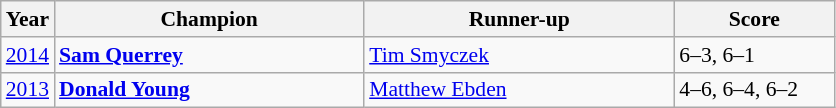<table class="wikitable" style="font-size:90%">
<tr>
<th>Year</th>
<th width="200">Champion</th>
<th width="200">Runner-up</th>
<th width="100">Score</th>
</tr>
<tr>
<td><a href='#'>2014</a></td>
<td> <strong><a href='#'>Sam Querrey</a></strong></td>
<td> <a href='#'>Tim Smyczek</a></td>
<td>6–3, 6–1</td>
</tr>
<tr>
<td><a href='#'>2013</a></td>
<td> <strong><a href='#'>Donald Young</a></strong></td>
<td> <a href='#'>Matthew Ebden</a></td>
<td>4–6, 6–4, 6–2</td>
</tr>
</table>
